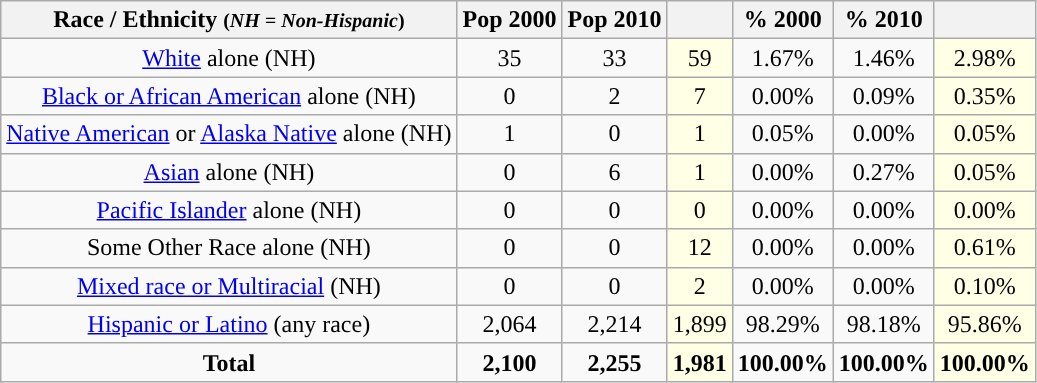<table class="wikitable" style="text-align:center;">
<tr>
<th>Race / Ethnicity <small>(<em>NH = Non-Hispanic</em>)</small></th>
<th>Pop 2000</th>
<th>Pop 2010</th>
<th></th>
<th>% 2000</th>
<th>% 2010</th>
<th></th>
</tr>
<tr>
<td><a href='#'>White</a> alone (NH)</td>
<td>35</td>
<td>33</td>
<td style='background: #ffffe6;'>59</td>
<td>1.67%</td>
<td>1.46%</td>
<td style='background: #ffffe6;'>2.98%</td>
</tr>
<tr>
<td><a href='#'>Black or African American</a> alone (NH)</td>
<td>0</td>
<td>2</td>
<td style='background: #ffffe6;'>7</td>
<td>0.00%</td>
<td>0.09%</td>
<td style='background: #ffffe6;'>0.35%</td>
</tr>
<tr>
<td><a href='#'>Native American</a> or <a href='#'>Alaska Native</a> alone (NH)</td>
<td>1</td>
<td>0</td>
<td style='background: #ffffe6;'>1</td>
<td>0.05%</td>
<td>0.00%</td>
<td style='background: #ffffe6;'>0.05%</td>
</tr>
<tr>
<td><a href='#'>Asian</a> alone (NH)</td>
<td>0</td>
<td>6</td>
<td style='background: #ffffe6;'>1</td>
<td>0.00%</td>
<td>0.27%</td>
<td style='background: #ffffe6;'>0.05%</td>
</tr>
<tr>
<td><a href='#'>Pacific Islander</a> alone (NH)</td>
<td>0</td>
<td>0</td>
<td style='background: #ffffe6;'>0</td>
<td>0.00%</td>
<td>0.00%</td>
<td style='background: #ffffe6;'>0.00%</td>
</tr>
<tr>
<td>Some Other Race alone (NH)</td>
<td>0</td>
<td>0</td>
<td style='background: #ffffe6;'>12</td>
<td>0.00%</td>
<td>0.00%</td>
<td style='background: #ffffe6;'>0.61%</td>
</tr>
<tr>
<td><a href='#'>Mixed race or Multiracial</a> (NH)</td>
<td>0</td>
<td>0</td>
<td style='background: #ffffe6;'>2</td>
<td>0.00%</td>
<td>0.00%</td>
<td style='background: #ffffe6;'>0.10%</td>
</tr>
<tr>
<td><a href='#'>Hispanic or Latino</a> (any race)</td>
<td>2,064</td>
<td>2,214</td>
<td style='background: #ffffe6;'>1,899</td>
<td>98.29%</td>
<td>98.18%</td>
<td style='background: #ffffe6;'>95.86%</td>
</tr>
<tr>
<td><strong>Total</strong></td>
<td><strong>2,100 </strong></td>
<td><strong>2,255 </strong></td>
<td style='background: #ffffe6;'><strong>1,981</strong></td>
<td><strong>100.00%</strong></td>
<td><strong>100.00%</strong></td>
<td style='background: #ffffe6;'><strong>100.00%</strong></td>
</tr>
</table>
